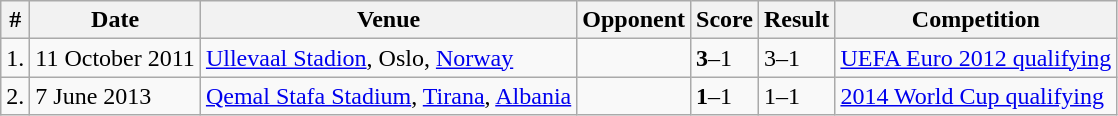<table class="wikitable">
<tr>
<th>#</th>
<th>Date</th>
<th>Venue</th>
<th>Opponent</th>
<th>Score</th>
<th>Result</th>
<th>Competition</th>
</tr>
<tr>
<td>1.</td>
<td>11 October 2011</td>
<td><a href='#'>Ullevaal Stadion</a>, Oslo, <a href='#'>Norway</a></td>
<td></td>
<td><strong>3</strong>–1</td>
<td>3–1</td>
<td><a href='#'>UEFA Euro 2012 qualifying</a></td>
</tr>
<tr>
<td>2.</td>
<td>7 June 2013</td>
<td><a href='#'>Qemal Stafa Stadium</a>, <a href='#'>Tirana</a>, <a href='#'>Albania</a></td>
<td></td>
<td><strong>1</strong>–1</td>
<td>1–1</td>
<td><a href='#'>2014 World Cup qualifying</a></td>
</tr>
</table>
